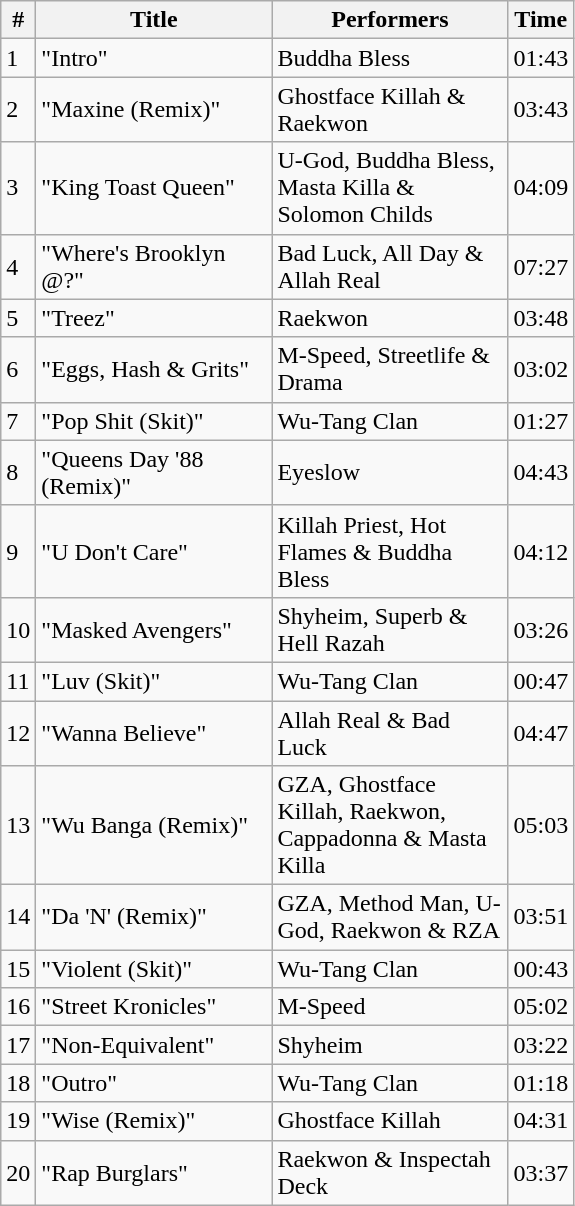<table class="wikitable">
<tr>
<th align="center" width="5">#</th>
<th align="center" width="150">Title</th>
<th align="center" width="150">Performers</th>
<th align="center" width="15">Time</th>
</tr>
<tr>
<td>1</td>
<td>"Intro"</td>
<td>Buddha Bless</td>
<td>01:43</td>
</tr>
<tr>
<td>2</td>
<td>"Maxine (Remix)"</td>
<td>Ghostface Killah & Raekwon</td>
<td>03:43</td>
</tr>
<tr>
<td>3</td>
<td>"King Toast Queen"</td>
<td>U-God, Buddha Bless, Masta Killa & Solomon Childs</td>
<td>04:09</td>
</tr>
<tr>
<td>4</td>
<td>"Where's Brooklyn @?"</td>
<td>Bad Luck, All Day & Allah Real</td>
<td>07:27</td>
</tr>
<tr>
<td>5</td>
<td>"Treez"</td>
<td>Raekwon</td>
<td>03:48</td>
</tr>
<tr>
<td>6</td>
<td>"Eggs, Hash & Grits"</td>
<td>M-Speed, Streetlife & Drama</td>
<td>03:02</td>
</tr>
<tr>
<td>7</td>
<td>"Pop Shit (Skit)"</td>
<td>Wu-Tang Clan</td>
<td>01:27</td>
</tr>
<tr>
<td>8</td>
<td>"Queens Day '88 (Remix)"</td>
<td>Eyeslow</td>
<td>04:43</td>
</tr>
<tr>
<td>9</td>
<td>"U Don't Care"</td>
<td>Killah Priest, Hot Flames & Buddha Bless</td>
<td>04:12</td>
</tr>
<tr>
<td>10</td>
<td>"Masked Avengers"</td>
<td>Shyheim, Superb & Hell Razah</td>
<td>03:26</td>
</tr>
<tr>
<td>11</td>
<td>"Luv (Skit)"</td>
<td>Wu-Tang Clan</td>
<td>00:47</td>
</tr>
<tr>
<td>12</td>
<td>"Wanna Believe"</td>
<td>Allah Real & Bad Luck</td>
<td>04:47</td>
</tr>
<tr>
<td>13</td>
<td>"Wu Banga (Remix)"</td>
<td>GZA, Ghostface Killah, Raekwon, Cappadonna & Masta Killa</td>
<td>05:03</td>
</tr>
<tr>
<td>14</td>
<td>"Da 'N' (Remix)"</td>
<td>GZA, Method Man, U-God, Raekwon & RZA</td>
<td>03:51</td>
</tr>
<tr>
<td>15</td>
<td>"Violent (Skit)"</td>
<td>Wu-Tang Clan</td>
<td>00:43</td>
</tr>
<tr>
<td>16</td>
<td>"Street Kronicles"</td>
<td>M-Speed</td>
<td>05:02</td>
</tr>
<tr>
<td>17</td>
<td>"Non-Equivalent"</td>
<td>Shyheim</td>
<td>03:22</td>
</tr>
<tr>
<td>18</td>
<td>"Outro"</td>
<td>Wu-Tang Clan</td>
<td>01:18</td>
</tr>
<tr>
<td>19</td>
<td>"Wise (Remix)"</td>
<td>Ghostface Killah</td>
<td>04:31</td>
</tr>
<tr>
<td>20</td>
<td>"Rap Burglars"</td>
<td>Raekwon & Inspectah Deck</td>
<td>03:37</td>
</tr>
</table>
